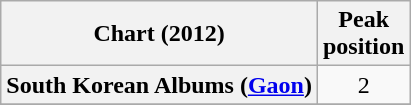<table class="wikitable plainrowheaders">
<tr>
<th scope="col">Chart (2012)</th>
<th scope="col">Peak<br>position</th>
</tr>
<tr>
<th scope="row">South Korean Albums (<a href='#'>Gaon</a>)</th>
<td style="text-align:center">2</td>
</tr>
<tr>
</tr>
</table>
